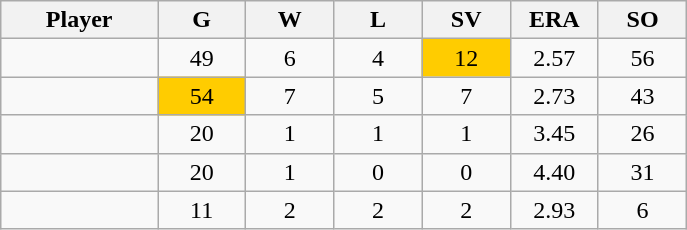<table class="wikitable sortable">
<tr>
<th bgcolor="#DDDDFF" width="16%">Player</th>
<th bgcolor="#DDDDFF" width="9%">G</th>
<th bgcolor="#DDDDFF" width="9%">W</th>
<th bgcolor="#DDDDFF" width="9%">L</th>
<th bgcolor="#DDDDFF" width="9%">SV</th>
<th bgcolor="#DDDDFF" width="9%">ERA</th>
<th bgcolor="#DDDDFF" width="9%">SO</th>
</tr>
<tr align="center">
<td></td>
<td>49</td>
<td>6</td>
<td>4</td>
<td bgcolor="#FFCC00">12</td>
<td>2.57</td>
<td>56</td>
</tr>
<tr align=center>
<td></td>
<td bgcolor="#FFCC00">54</td>
<td>7</td>
<td>5</td>
<td>7</td>
<td>2.73</td>
<td>43</td>
</tr>
<tr align="center">
<td></td>
<td>20</td>
<td>1</td>
<td>1</td>
<td>1</td>
<td>3.45</td>
<td>26</td>
</tr>
<tr align="center">
<td></td>
<td>20</td>
<td>1</td>
<td>0</td>
<td>0</td>
<td>4.40</td>
<td>31</td>
</tr>
<tr align="center">
<td></td>
<td>11</td>
<td>2</td>
<td>2</td>
<td>2</td>
<td>2.93</td>
<td>6</td>
</tr>
</table>
